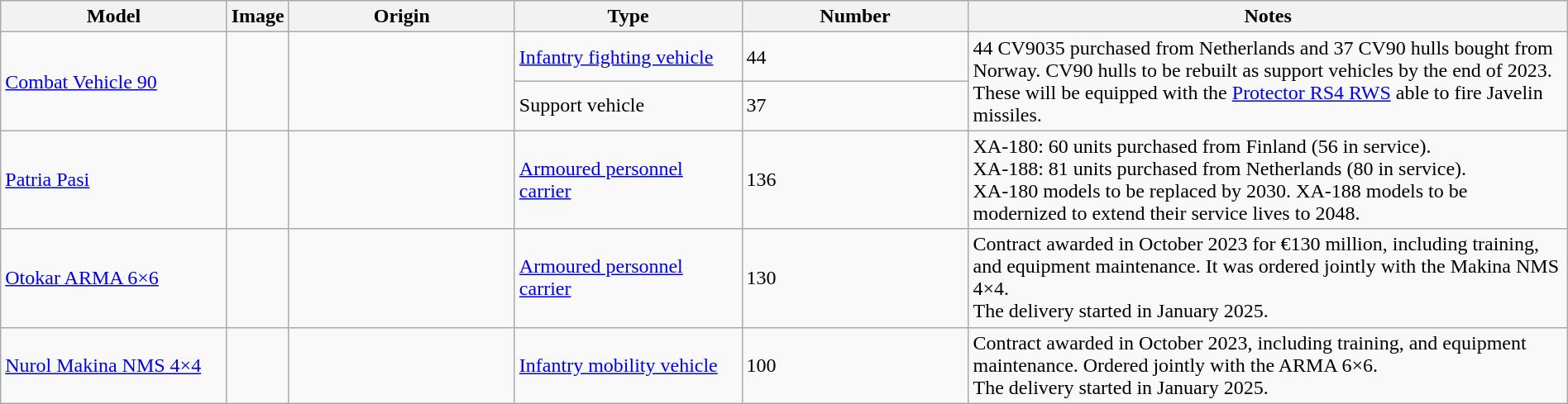<table class="wikitable" style="width:100%;">
<tr>
<th style="width:15%;">Model</th>
<th style="width:0%;">Image</th>
<th style="width:15%;">Origin</th>
<th style="width:15%;">Type</th>
<th style="width:15%;">Number</th>
<th style="width:40%;">Notes</th>
</tr>
<tr>
<td rowspan=2><a href='#'>Combat Vehicle 90</a></td>
<td rowspan=2></td>
<td rowspan=2></td>
<td><a href='#'>Infantry fighting vehicle</a></td>
<td>44</td>
<td rowspan=2>44 CV9035 purchased from Netherlands and 37 CV90 hulls bought from Norway. CV90 hulls to be rebuilt as support vehicles by the end of 2023. These will be equipped with the <a href='#'>Protector RS4 RWS</a> able to fire Javelin missiles.</td>
</tr>
<tr>
<td>Support vehicle</td>
<td>37</td>
</tr>
<tr>
<td><a href='#'>Patria Pasi</a></td>
<td></td>
<td></td>
<td><a href='#'>Armoured personnel carrier</a></td>
<td>136</td>
<td>XA-180: 60 units purchased from Finland (56 in service).<br>XA-188: 81 units purchased from Netherlands  (80 in service).<br>XA-180 models to be replaced by 2030. XA-188 models to be modernized to extend their service lives to 2048.</td>
</tr>
<tr>
<td><a href='#'>Otokar ARMA 6×6</a></td>
<td></td>
<td></td>
<td><a href='#'>Armoured personnel carrier</a></td>
<td>130</td>
<td>Contract awarded in October 2023 for €130 million, including training, and equipment maintenance. It was ordered jointly with the Makina NMS 4×4.<br>The delivery started in January 2025.</td>
</tr>
<tr>
<td><a href='#'>Nurol Makina NMS 4×4</a></td>
<td></td>
<td></td>
<td><a href='#'>Infantry mobility vehicle</a></td>
<td>100</td>
<td>Contract awarded in October 2023, including training, and equipment maintenance. Ordered jointly with the ARMA 6×6. <br>The delivery started in January 2025.</td>
</tr>
</table>
